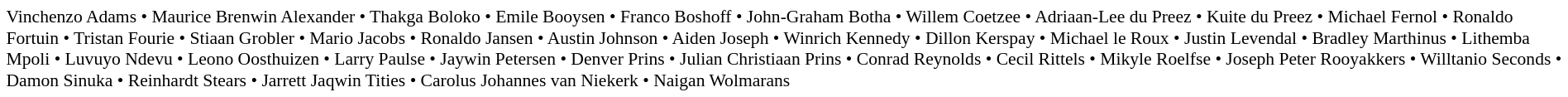<table cellpadding="2" style="border: 1px solid white; font-size:90%;">
<tr>
<td style="text-align:left;">Vinchenzo Adams • Maurice Brenwin Alexander • Thakga Boloko • Emile Booysen • Franco Boshoff • John-Graham Botha • Willem Coetzee • Adriaan-Lee du Preez • Kuite du Preez • Michael Fernol • Ronaldo Fortuin • Tristan Fourie • Stiaan Grobler • Mario Jacobs • Ronaldo Jansen • Austin Johnson • Aiden Joseph • Winrich Kennedy • Dillon Kerspay • Michael le Roux • Justin Levendal • Bradley Marthinus • Lithemba Mpoli • Luvuyo Ndevu • Leono Oosthuizen • Larry Paulse • Jaywin Petersen • Denver Prins • Julian Christiaan Prins • Conrad Reynolds • Cecil Rittels • Mikyle Roelfse • Joseph Peter Rooyakkers • Willtanio Seconds • Damon Sinuka • Reinhardt Stears • Jarrett Jaqwin Tities • Carolus Johannes van Niekerk • Naigan Wolmarans</td>
</tr>
</table>
